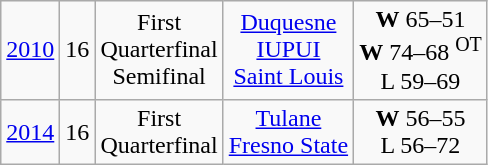<table class="wikitable">
<tr align="center">
<td><a href='#'>2010</a></td>
<td>16</td>
<td>First<br>Quarterfinal<br>Semifinal</td>
<td><a href='#'>Duquesne</a><br><a href='#'>IUPUI</a><br><a href='#'>Saint Louis</a></td>
<td><strong>W</strong> 65–51<br><strong>W</strong> 74–68 <sup>OT</sup><br>L 59–69</td>
</tr>
<tr align="center">
<td><a href='#'>2014</a></td>
<td>16</td>
<td>First<br>Quarterfinal</td>
<td><a href='#'>Tulane</a><br><a href='#'>Fresno State</a></td>
<td><strong>W</strong> 56–55<br>L 56–72</td>
</tr>
</table>
